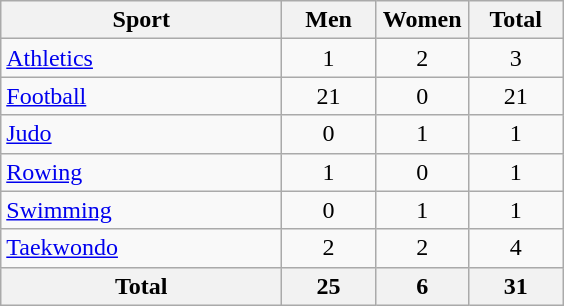<table class="wikitable sortable" style="text-align:center;">
<tr>
<th width=180>Sport</th>
<th width=55>Men</th>
<th width=55>Women</th>
<th width=55>Total</th>
</tr>
<tr>
<td align=left><a href='#'>Athletics</a></td>
<td>1</td>
<td>2</td>
<td>3</td>
</tr>
<tr>
<td align=left><a href='#'>Football</a></td>
<td>21</td>
<td>0</td>
<td>21</td>
</tr>
<tr>
<td align=left><a href='#'>Judo</a></td>
<td>0</td>
<td>1</td>
<td>1</td>
</tr>
<tr>
<td align=left><a href='#'>Rowing</a></td>
<td>1</td>
<td>0</td>
<td>1</td>
</tr>
<tr>
<td align=left><a href='#'>Swimming</a></td>
<td>0</td>
<td>1</td>
<td>1</td>
</tr>
<tr>
<td align=left><a href='#'>Taekwondo</a></td>
<td>2</td>
<td>2</td>
<td>4</td>
</tr>
<tr>
<th>Total</th>
<th>25</th>
<th>6</th>
<th>31</th>
</tr>
</table>
